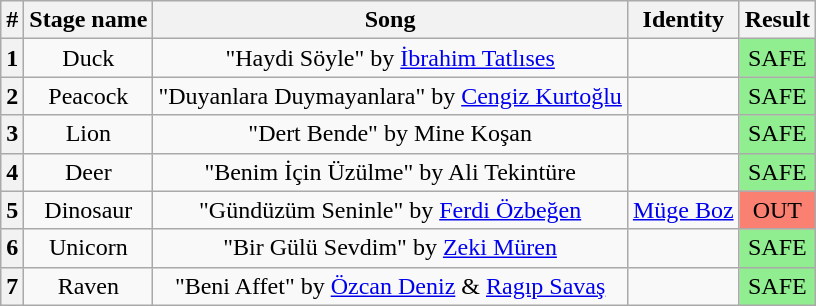<table class="wikitable plainrowheaders" style="text-align: center;">
<tr>
<th>#</th>
<th>Stage name</th>
<th>Song</th>
<th>Identity</th>
<th>Result</th>
</tr>
<tr>
<th>1</th>
<td>Duck</td>
<td>"Haydi Söyle" by <a href='#'>İbrahim Tatlıses</a></td>
<td></td>
<td bgcolor="lightgreen">SAFE</td>
</tr>
<tr>
<th>2</th>
<td>Peacock</td>
<td>"Duyanlara Duymayanlara" by <a href='#'>Cengiz Kurtoğlu</a></td>
<td></td>
<td bgcolor="lightgreen">SAFE</td>
</tr>
<tr>
<th>3</th>
<td>Lion</td>
<td>"Dert Bende" by Mine Koşan</td>
<td></td>
<td bgcolor="lightgreen">SAFE</td>
</tr>
<tr>
<th>4</th>
<td>Deer</td>
<td>"Benim İçin Üzülme" by Ali Tekintüre</td>
<td></td>
<td bgcolor="lightgreen">SAFE</td>
</tr>
<tr>
<th>5</th>
<td>Dinosaur</td>
<td>"Gündüzüm Seninle" by <a href='#'>Ferdi Özbeğen</a></td>
<td><a href='#'>Müge Boz</a></td>
<td bgcolor=salmon>OUT</td>
</tr>
<tr>
<th>6</th>
<td>Unicorn</td>
<td>"Bir Gülü Sevdim" by <a href='#'>Zeki Müren</a></td>
<td></td>
<td bgcolor="lightgreen">SAFE</td>
</tr>
<tr>
<th>7</th>
<td>Raven</td>
<td>"Beni Affet" by <a href='#'>Özcan Deniz</a> & <a href='#'>Ragıp Savaş</a></td>
<td></td>
<td bgcolor="lightgreen">SAFE</td>
</tr>
</table>
